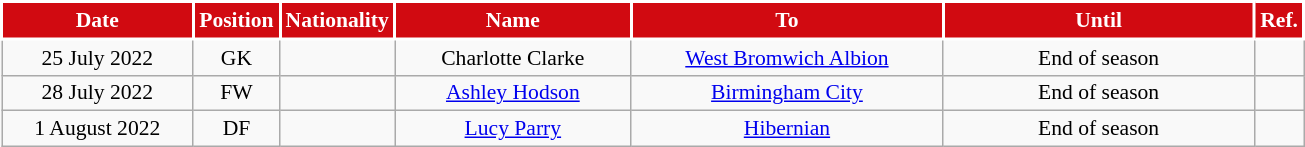<table class="wikitable" style="text-align:center; font-size:90%; ">
<tr>
<th style="background:#D10A11;color:white;border:2px solid #ffffff; width:120px;">Date</th>
<th style="background:#D10A11;color:white;border:2px solid #ffffff; width:50px;">Position</th>
<th style="background:#D10A11;color:white;border:2px solid #ffffff; width:50px;">Nationality</th>
<th style="background:#D10A11;color:white;border:2px solid #ffffff; width:150px;">Name</th>
<th style="background:#D10A11;color:white;border:2px solid #ffffff; width:200px;">To</th>
<th style="background:#D10A11;color:white;border:2px solid #ffffff; width:200px;">Until</th>
<th style="background:#D10A11;color:white;border:2px solid #ffffff; width:25px;">Ref.</th>
</tr>
<tr>
<td>25 July 2022</td>
<td>GK</td>
<td></td>
<td>Charlotte Clarke</td>
<td> <a href='#'>West Bromwich Albion</a></td>
<td>End of season</td>
<td></td>
</tr>
<tr>
<td>28 July 2022</td>
<td>FW</td>
<td></td>
<td><a href='#'>Ashley Hodson</a></td>
<td> <a href='#'>Birmingham City</a></td>
<td>End of season</td>
<td></td>
</tr>
<tr>
<td>1 August 2022</td>
<td>DF</td>
<td></td>
<td><a href='#'>Lucy Parry</a></td>
<td> <a href='#'>Hibernian</a></td>
<td>End of season</td>
<td></td>
</tr>
</table>
